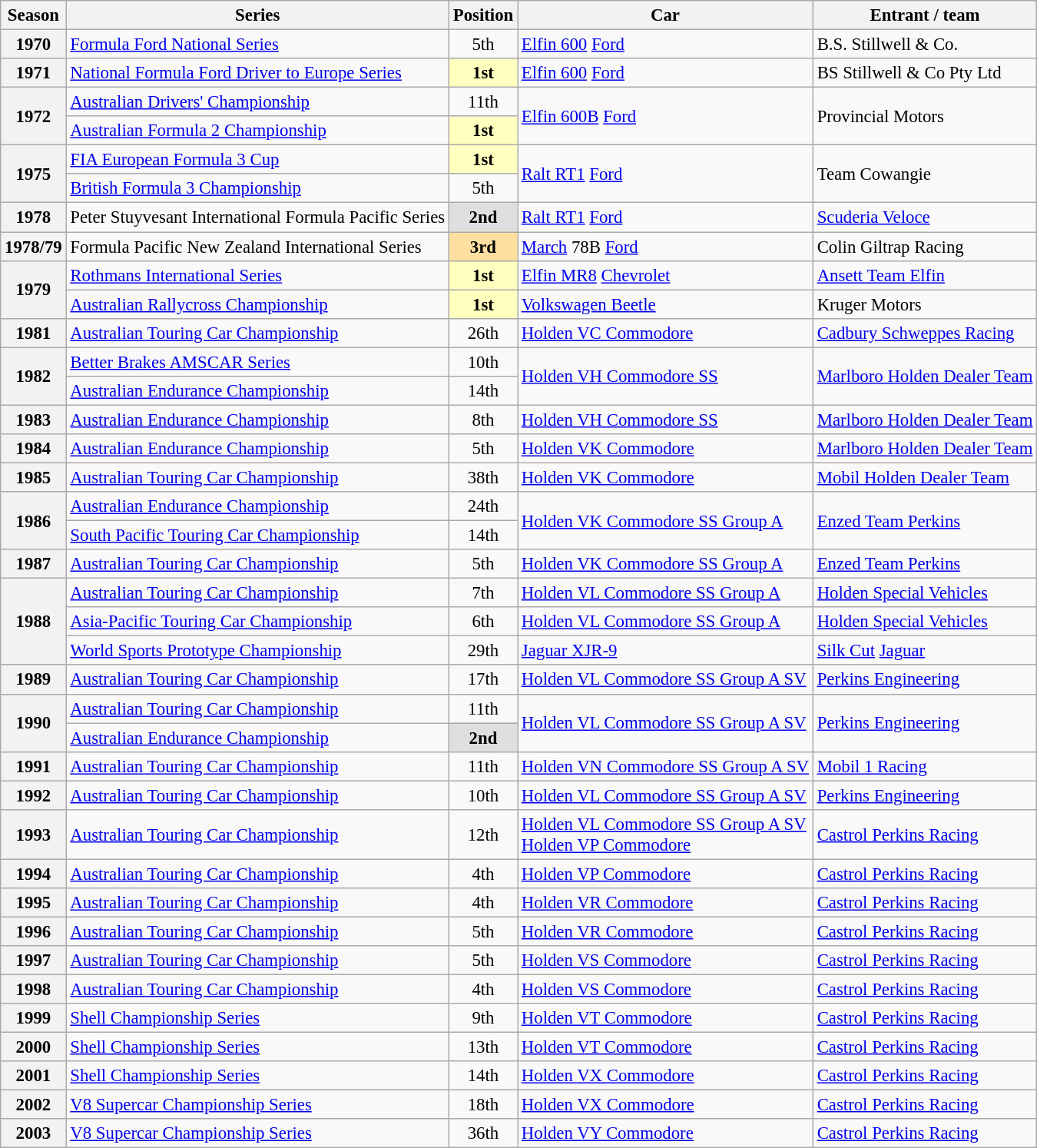<table class="wikitable" style="font-size: 95%;">
<tr>
<th>Season</th>
<th>Series</th>
<th>Position</th>
<th>Car</th>
<th>Entrant / team</th>
</tr>
<tr>
<th>1970</th>
<td><a href='#'>Formula Ford National Series</a></td>
<td align="center">5th</td>
<td><a href='#'>Elfin 600</a> <a href='#'>Ford</a></td>
<td>B.S. Stillwell & Co.</td>
</tr>
<tr>
<th>1971</th>
<td><a href='#'>National Formula Ford Driver to Europe Series</a></td>
<td align="center" style="background:#ffffbf;"><strong>1st</strong></td>
<td><a href='#'>Elfin 600</a> <a href='#'>Ford</a></td>
<td>BS Stillwell & Co Pty Ltd</td>
</tr>
<tr>
<th rowspan=2>1972</th>
<td><a href='#'>Australian Drivers' Championship</a></td>
<td align="center">11th</td>
<td rowspan=2><a href='#'>Elfin 600B</a> <a href='#'>Ford</a></td>
<td rowspan=2>Provincial Motors</td>
</tr>
<tr>
<td><a href='#'>Australian Formula 2 Championship</a></td>
<td align="center" style="background:#ffffbf;"><strong>1st</strong></td>
</tr>
<tr>
<th rowspan=2>1975</th>
<td><a href='#'>FIA European Formula 3 Cup</a></td>
<td align="center" style="background:#ffffbf;"><strong>1st</strong></td>
<td rowspan=2><a href='#'>Ralt RT1</a> <a href='#'>Ford</a></td>
<td rowspan=2>Team Cowangie</td>
</tr>
<tr>
<td><a href='#'>British Formula 3 Championship</a></td>
<td align="center">5th</td>
</tr>
<tr>
<th>1978</th>
<td>Peter Stuyvesant International Formula Pacific Series</td>
<td align="center" style="background:#dfdfdf;"><strong>2nd</strong></td>
<td><a href='#'>Ralt RT1</a> <a href='#'>Ford</a></td>
<td><a href='#'>Scuderia Veloce</a></td>
</tr>
<tr>
<th>1978/79</th>
<td>Formula Pacific New Zealand International Series</td>
<td align="center" style="background:#ffdf9f;"><strong>3rd</strong></td>
<td><a href='#'>March</a> 78B <a href='#'>Ford</a></td>
<td>Colin Giltrap Racing</td>
</tr>
<tr>
<th rowspan=2>1979</th>
<td><a href='#'>Rothmans International Series</a></td>
<td align="center" style="background:#ffffbf;"><strong>1st</strong></td>
<td><a href='#'>Elfin MR8</a> <a href='#'>Chevrolet</a></td>
<td><a href='#'>Ansett Team Elfin</a></td>
</tr>
<tr>
<td><a href='#'>Australian Rallycross Championship</a></td>
<td align="center" style="background:#ffffbf;"><strong>1st</strong></td>
<td><a href='#'>Volkswagen Beetle</a></td>
<td>Kruger Motors</td>
</tr>
<tr>
<th>1981</th>
<td><a href='#'>Australian Touring Car Championship</a></td>
<td align="center">26th</td>
<td><a href='#'>Holden VC Commodore</a></td>
<td><a href='#'>Cadbury Schweppes Racing</a></td>
</tr>
<tr>
<th rowspan=2>1982</th>
<td><a href='#'>Better Brakes AMSCAR Series</a></td>
<td align="center">10th</td>
<td rowspan=2><a href='#'>Holden VH Commodore SS</a></td>
<td rowspan=2><a href='#'>Marlboro Holden Dealer Team</a></td>
</tr>
<tr>
<td><a href='#'>Australian Endurance Championship</a></td>
<td align="center">14th</td>
</tr>
<tr>
<th>1983</th>
<td><a href='#'>Australian Endurance Championship</a></td>
<td align="center">8th</td>
<td><a href='#'>Holden VH Commodore SS</a></td>
<td><a href='#'>Marlboro Holden Dealer Team</a></td>
</tr>
<tr>
<th>1984</th>
<td><a href='#'>Australian Endurance Championship</a></td>
<td align="center">5th</td>
<td><a href='#'>Holden VK Commodore</a></td>
<td><a href='#'>Marlboro Holden Dealer Team</a></td>
</tr>
<tr>
<th>1985</th>
<td><a href='#'>Australian Touring Car Championship</a></td>
<td align="center">38th</td>
<td><a href='#'>Holden VK Commodore</a></td>
<td><a href='#'>Mobil Holden Dealer Team</a></td>
</tr>
<tr>
<th rowspan=2>1986</th>
<td><a href='#'>Australian Endurance Championship</a></td>
<td align="center">24th</td>
<td rowspan=2><a href='#'>Holden VK Commodore SS Group A</a></td>
<td rowspan=2><a href='#'>Enzed Team Perkins</a></td>
</tr>
<tr>
<td><a href='#'>South Pacific Touring Car Championship</a></td>
<td align="center">14th</td>
</tr>
<tr>
<th>1987</th>
<td><a href='#'>Australian Touring Car Championship</a></td>
<td align="center">5th</td>
<td><a href='#'>Holden VK Commodore SS Group A</a></td>
<td><a href='#'>Enzed Team Perkins</a></td>
</tr>
<tr>
<th rowspan=3>1988</th>
<td><a href='#'>Australian Touring Car Championship</a></td>
<td align="center">7th</td>
<td><a href='#'>Holden VL Commodore SS Group A</a></td>
<td><a href='#'>Holden Special Vehicles</a></td>
</tr>
<tr>
<td><a href='#'>Asia-Pacific Touring Car Championship</a></td>
<td align="center">6th</td>
<td><a href='#'>Holden VL Commodore SS Group A</a></td>
<td><a href='#'>Holden Special Vehicles</a></td>
</tr>
<tr>
<td><a href='#'>World Sports Prototype Championship</a></td>
<td style="text-align:center;">29th</td>
<td><a href='#'>Jaguar XJR-9</a></td>
<td><a href='#'>Silk Cut</a> <a href='#'>Jaguar</a></td>
</tr>
<tr>
<th>1989</th>
<td><a href='#'>Australian Touring Car Championship</a></td>
<td align="center">17th</td>
<td><a href='#'>Holden VL Commodore SS Group A SV</a></td>
<td><a href='#'>Perkins Engineering</a></td>
</tr>
<tr>
<th rowspan=2>1990</th>
<td><a href='#'>Australian Touring Car Championship</a></td>
<td align="center">11th</td>
<td rowspan=2><a href='#'>Holden VL Commodore SS Group A SV</a></td>
<td rowspan=2><a href='#'>Perkins Engineering</a></td>
</tr>
<tr>
<td><a href='#'>Australian Endurance Championship</a></td>
<td align="center" style="background:#dfdfdf;"><strong>2nd</strong></td>
</tr>
<tr>
<th>1991</th>
<td><a href='#'>Australian Touring Car Championship</a></td>
<td align="center">11th</td>
<td><a href='#'>Holden VN Commodore SS Group A SV</a></td>
<td><a href='#'>Mobil 1 Racing</a></td>
</tr>
<tr>
<th>1992</th>
<td><a href='#'>Australian Touring Car Championship</a></td>
<td align="center">10th</td>
<td><a href='#'>Holden VL Commodore SS Group A SV</a></td>
<td><a href='#'>Perkins Engineering</a></td>
</tr>
<tr>
<th>1993</th>
<td><a href='#'>Australian Touring Car Championship</a></td>
<td align="center">12th</td>
<td><a href='#'>Holden VL Commodore SS Group A SV</a><br><a href='#'>Holden VP Commodore</a></td>
<td><a href='#'>Castrol Perkins Racing</a></td>
</tr>
<tr>
<th>1994</th>
<td><a href='#'>Australian Touring Car Championship</a></td>
<td align="center">4th</td>
<td><a href='#'>Holden VP Commodore</a></td>
<td><a href='#'>Castrol Perkins Racing</a></td>
</tr>
<tr>
<th>1995</th>
<td><a href='#'>Australian Touring Car Championship</a></td>
<td align="center">4th</td>
<td><a href='#'>Holden VR Commodore</a></td>
<td><a href='#'>Castrol Perkins Racing</a></td>
</tr>
<tr>
<th>1996</th>
<td><a href='#'>Australian Touring Car Championship</a></td>
<td align="center">5th</td>
<td><a href='#'>Holden VR Commodore</a></td>
<td><a href='#'>Castrol Perkins Racing</a></td>
</tr>
<tr>
<th>1997</th>
<td><a href='#'>Australian Touring Car Championship</a></td>
<td align="center">5th</td>
<td><a href='#'>Holden VS Commodore</a></td>
<td><a href='#'>Castrol Perkins Racing</a></td>
</tr>
<tr>
<th>1998</th>
<td><a href='#'>Australian Touring Car Championship</a></td>
<td align="center">4th</td>
<td><a href='#'>Holden VS Commodore</a></td>
<td><a href='#'>Castrol Perkins Racing</a></td>
</tr>
<tr>
<th>1999</th>
<td><a href='#'>Shell Championship Series</a></td>
<td align="center">9th</td>
<td><a href='#'>Holden VT Commodore</a></td>
<td><a href='#'>Castrol Perkins Racing</a></td>
</tr>
<tr>
<th>2000</th>
<td><a href='#'>Shell Championship Series</a></td>
<td align="center">13th</td>
<td><a href='#'>Holden VT Commodore</a></td>
<td><a href='#'>Castrol Perkins Racing</a></td>
</tr>
<tr>
<th>2001</th>
<td><a href='#'>Shell Championship Series</a></td>
<td align="center">14th</td>
<td><a href='#'>Holden VX Commodore</a></td>
<td><a href='#'>Castrol Perkins Racing</a></td>
</tr>
<tr>
<th>2002</th>
<td><a href='#'>V8 Supercar Championship Series</a></td>
<td align="center">18th</td>
<td><a href='#'>Holden VX Commodore</a></td>
<td><a href='#'>Castrol Perkins Racing</a></td>
</tr>
<tr>
<th>2003</th>
<td><a href='#'>V8 Supercar Championship Series</a></td>
<td align="center">36th</td>
<td><a href='#'>Holden VY Commodore</a></td>
<td><a href='#'>Castrol Perkins Racing</a></td>
</tr>
</table>
